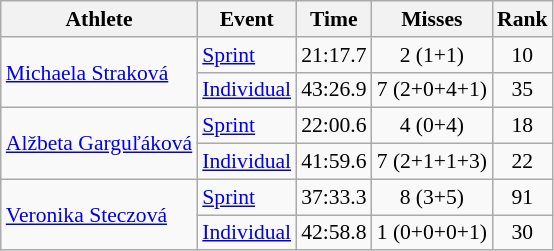<table class="wikitable" style="font-size:90%">
<tr>
<th>Athlete</th>
<th>Event</th>
<th>Time</th>
<th>Misses</th>
<th>Rank</th>
</tr>
<tr align=center>
<td align=left rowspan=2><a href='#'>Michaela Straková</a></td>
<td align=left><a href='#'>Sprint</a></td>
<td>21:17.7</td>
<td>2 (1+1)</td>
<td>10</td>
</tr>
<tr align=center>
<td align=left><a href='#'>Individual</a></td>
<td>43:26.9</td>
<td>7 (2+0+4+1)</td>
<td>35</td>
</tr>
<tr align=center>
<td align=left rowspan=2><a href='#'>Alžbeta Garguľáková</a></td>
<td align=left><a href='#'>Sprint</a></td>
<td>22:00.6</td>
<td>4 (0+4)</td>
<td>18</td>
</tr>
<tr align=center>
<td align=left><a href='#'>Individual</a></td>
<td>41:59.6</td>
<td>7 (2+1+1+3)</td>
<td>22</td>
</tr>
<tr align=center>
<td align=left rowspan=2><a href='#'>Veronika Steczová</a></td>
<td align=left><a href='#'>Sprint</a></td>
<td>37:33.3</td>
<td>8 (3+5)</td>
<td>91</td>
</tr>
<tr align=center>
<td align=left><a href='#'>Individual</a></td>
<td>42:58.8</td>
<td>1 (0+0+0+1)</td>
<td>30</td>
</tr>
</table>
